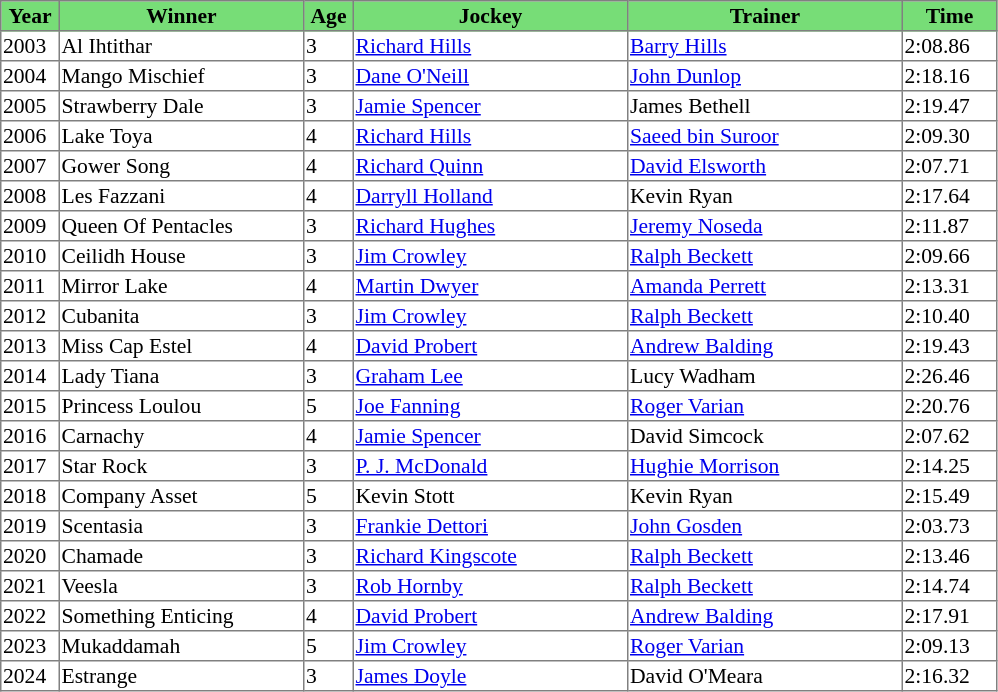<table class = "sortable" | border="1" style="border-collapse: collapse; font-size:90%">
<tr bgcolor="#77dd77" align="center">
<th style="width:36px"><strong>Year</strong></th>
<th style="width:160px"><strong>Winner</strong></th>
<th style="width:30px"><strong>Age</strong></th>
<th style="width:180px"><strong>Jockey</strong></th>
<th style="width:180px"><strong>Trainer</strong></th>
<th style="width:60px"><strong>Time</strong></th>
</tr>
<tr>
<td>2003</td>
<td>Al Ihtithar</td>
<td>3</td>
<td><a href='#'>Richard Hills</a></td>
<td><a href='#'>Barry Hills</a></td>
<td>2:08.86</td>
</tr>
<tr>
<td>2004</td>
<td>Mango Mischief</td>
<td>3</td>
<td><a href='#'>Dane O'Neill</a></td>
<td><a href='#'>John Dunlop</a></td>
<td>2:18.16</td>
</tr>
<tr>
<td>2005</td>
<td>Strawberry Dale</td>
<td>3</td>
<td><a href='#'>Jamie Spencer</a></td>
<td>James Bethell</td>
<td>2:19.47</td>
</tr>
<tr>
<td>2006</td>
<td>Lake Toya</td>
<td>4</td>
<td><a href='#'>Richard Hills</a></td>
<td><a href='#'>Saeed bin Suroor</a></td>
<td>2:09.30</td>
</tr>
<tr>
<td>2007</td>
<td>Gower Song</td>
<td>4</td>
<td><a href='#'>Richard Quinn</a></td>
<td><a href='#'>David Elsworth</a></td>
<td>2:07.71</td>
</tr>
<tr>
<td>2008</td>
<td>Les Fazzani</td>
<td>4</td>
<td><a href='#'>Darryll Holland</a></td>
<td>Kevin Ryan</td>
<td>2:17.64</td>
</tr>
<tr>
<td>2009</td>
<td>Queen Of Pentacles</td>
<td>3</td>
<td><a href='#'>Richard Hughes</a></td>
<td><a href='#'>Jeremy Noseda</a></td>
<td>2:11.87</td>
</tr>
<tr>
<td>2010</td>
<td>Ceilidh House</td>
<td>3</td>
<td><a href='#'>Jim Crowley</a></td>
<td><a href='#'>Ralph Beckett</a></td>
<td>2:09.66</td>
</tr>
<tr>
<td>2011</td>
<td>Mirror Lake</td>
<td>4</td>
<td><a href='#'>Martin Dwyer</a></td>
<td><a href='#'>Amanda Perrett</a></td>
<td>2:13.31</td>
</tr>
<tr>
<td>2012</td>
<td>Cubanita</td>
<td>3</td>
<td><a href='#'>Jim Crowley</a></td>
<td><a href='#'>Ralph Beckett</a></td>
<td>2:10.40</td>
</tr>
<tr>
<td>2013</td>
<td>Miss Cap Estel</td>
<td>4</td>
<td><a href='#'>David Probert</a></td>
<td><a href='#'>Andrew Balding</a></td>
<td>2:19.43</td>
</tr>
<tr>
<td>2014</td>
<td>Lady Tiana</td>
<td>3</td>
<td><a href='#'>Graham Lee</a></td>
<td>Lucy Wadham</td>
<td>2:26.46</td>
</tr>
<tr>
<td>2015</td>
<td>Princess Loulou</td>
<td>5</td>
<td><a href='#'>Joe Fanning</a></td>
<td><a href='#'>Roger Varian</a></td>
<td>2:20.76</td>
</tr>
<tr>
<td>2016</td>
<td>Carnachy</td>
<td>4</td>
<td><a href='#'>Jamie Spencer</a></td>
<td>David Simcock</td>
<td>2:07.62</td>
</tr>
<tr>
<td>2017</td>
<td>Star Rock</td>
<td>3</td>
<td><a href='#'>P. J. McDonald</a></td>
<td><a href='#'>Hughie Morrison</a></td>
<td>2:14.25</td>
</tr>
<tr>
<td>2018</td>
<td>Company Asset</td>
<td>5</td>
<td>Kevin Stott</td>
<td>Kevin Ryan</td>
<td>2:15.49</td>
</tr>
<tr>
<td>2019</td>
<td>Scentasia</td>
<td>3</td>
<td><a href='#'>Frankie Dettori</a></td>
<td><a href='#'>John Gosden</a></td>
<td>2:03.73</td>
</tr>
<tr>
<td>2020</td>
<td>Chamade</td>
<td>3</td>
<td><a href='#'>Richard Kingscote</a></td>
<td><a href='#'>Ralph Beckett</a></td>
<td>2:13.46</td>
</tr>
<tr>
<td>2021</td>
<td>Veesla</td>
<td>3</td>
<td><a href='#'>Rob Hornby</a></td>
<td><a href='#'>Ralph Beckett</a></td>
<td>2:14.74</td>
</tr>
<tr>
<td>2022</td>
<td>Something Enticing</td>
<td>4</td>
<td><a href='#'>David Probert</a></td>
<td><a href='#'>Andrew Balding</a></td>
<td>2:17.91</td>
</tr>
<tr>
<td>2023</td>
<td>Mukaddamah</td>
<td>5</td>
<td><a href='#'>Jim Crowley</a></td>
<td><a href='#'>Roger Varian</a></td>
<td>2:09.13</td>
</tr>
<tr>
<td>2024</td>
<td>Estrange</td>
<td>3</td>
<td><a href='#'>James Doyle</a></td>
<td>David O'Meara</td>
<td>2:16.32</td>
</tr>
</table>
